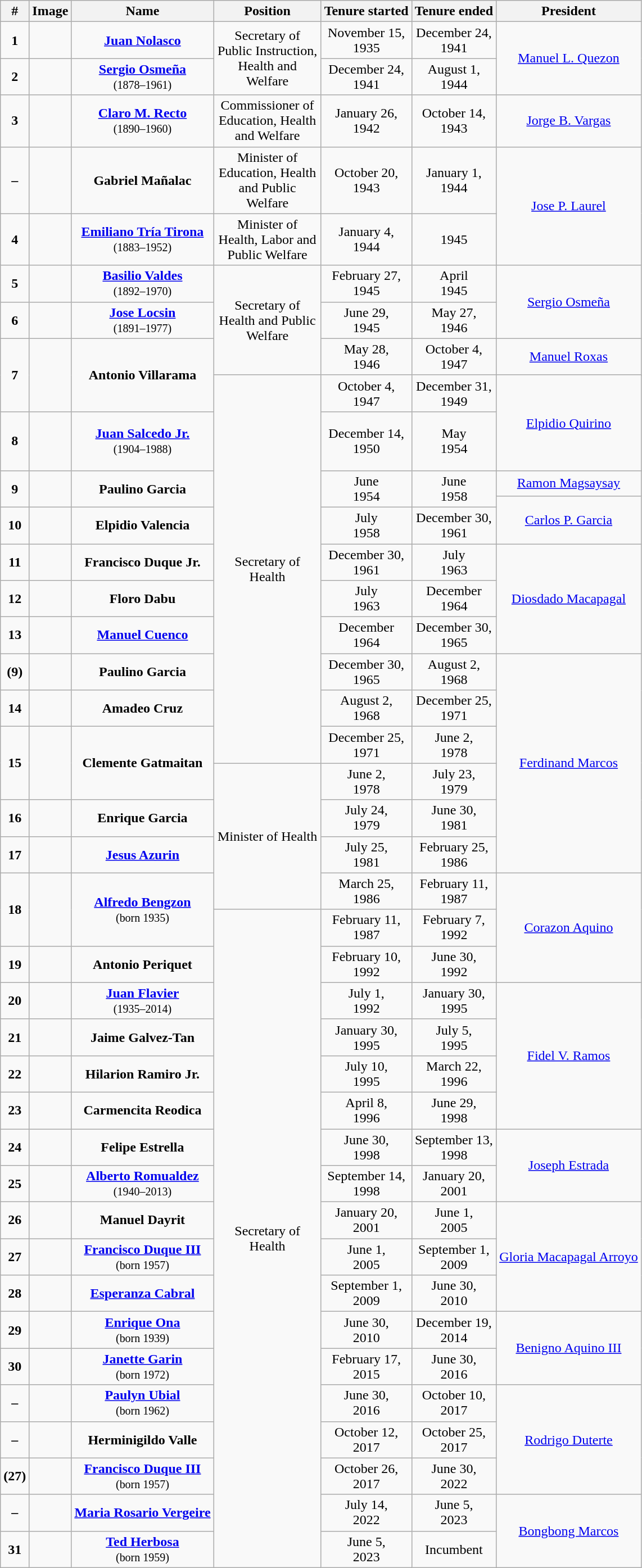<table class="wikitable" style="text-align:center; border:1px #aaf solid;">
<tr>
<th>#</th>
<th>Image</th>
<th>Name</th>
<th width=120px>Position</th>
<th>Tenure started</th>
<th>Tenure ended</th>
<th>President</th>
</tr>
<tr>
<td><strong>1</strong></td>
<td></td>
<td><strong><a href='#'>Juan Nolasco</a></strong></td>
<td rowspan="2">Secretary of Public Instruction, Health and Welfare</td>
<td>November 15,<br>1935</td>
<td>December 24,<br>1941</td>
<td rowspan="2"><a href='#'>Manuel L. Quezon</a></td>
</tr>
<tr>
<td><strong>2</strong></td>
<td></td>
<td><strong><a href='#'>Sergio Osmeña</a></strong><br><small>(1878–1961)</small><br></td>
<td>December 24,<br>1941</td>
<td>August 1,<br>1944</td>
</tr>
<tr>
<td><strong>3</strong></td>
<td></td>
<td><strong><a href='#'>Claro M. Recto</a></strong><br><small>(1890–1960)</small><br></td>
<td>Commissioner of Education, Health and Welfare</td>
<td>January 26,<br>1942</td>
<td>October 14,<br>1943</td>
<td><a href='#'>Jorge B. Vargas</a></td>
</tr>
<tr>
<td><strong>–</strong></td>
<td></td>
<td><strong>Gabriel Mañalac</strong><br></td>
<td>Minister of Education, Health and Public Welfare</td>
<td>October 20,<br>1943</td>
<td>January 1,<br>1944</td>
<td rowspan="2"><a href='#'>Jose P. Laurel</a></td>
</tr>
<tr>
<td><strong>4</strong></td>
<td></td>
<td><strong><a href='#'>Emiliano Tría Tirona</a></strong><br><small>(1883–1952)</small><br></td>
<td>Minister of Health, Labor and Public Welfare</td>
<td>January 4,<br>1944</td>
<td>1945</td>
</tr>
<tr>
<td><strong>5</strong></td>
<td></td>
<td><strong><a href='#'>Basilio Valdes</a></strong><br><small>(1892–1970)</small></td>
<td rowspan="3">Secretary of Health and Public Welfare</td>
<td>February 27,<br>1945</td>
<td>April<br>1945</td>
<td rowspan="2"><a href='#'>Sergio Osmeña</a></td>
</tr>
<tr>
<td><strong>6</strong></td>
<td></td>
<td><strong><a href='#'>Jose Locsin</a></strong><br><small>(1891–1977)</small></td>
<td>June 29,<br>1945</td>
<td>May 27,<br>1946</td>
</tr>
<tr>
<td rowspan="3"><strong>7</strong></td>
<td rowspan="3"></td>
<td rowspan="3"><strong>Antonio Villarama</strong></td>
<td>May 28,<br>1946</td>
<td>October 4,<br>1947</td>
<td rowspan="2"><a href='#'>Manuel Roxas</a></td>
</tr>
<tr>
<td rowspan="13">Secretary of Health</td>
<td rowspan="2">October 4,<br>1947</td>
<td rowspan="2">December 31,<br>1949</td>
</tr>
<tr>
<td rowspan="2"><a href='#'>Elpidio Quirino</a></td>
</tr>
<tr style="height:70px;">
<td rowspan="2"><strong>8</strong></td>
<td rowspan="2"></td>
<td rowspan="2"><strong><a href='#'>Juan Salcedo Jr.</a></strong><br><small>(1904–1988)</small></td>
<td rowspan="2">December 14,<br>1950</td>
<td rowspan="2">May<br>1954</td>
</tr>
<tr>
<td rowspan="2"><a href='#'>Ramon Magsaysay</a></td>
</tr>
<tr style="height:30px;">
<td rowspan="2"><strong>9</strong></td>
<td rowspan="2"></td>
<td rowspan="2"><strong>Paulino Garcia</strong></td>
<td rowspan="2">June<br>1954</td>
<td rowspan="2">June<br>1958</td>
</tr>
<tr>
<td rowspan="2"><a href='#'>Carlos P. Garcia</a></td>
</tr>
<tr>
<td><strong>10</strong></td>
<td></td>
<td><strong>Elpidio Valencia</strong></td>
<td>July<br>1958</td>
<td>December 30,<br>1961</td>
</tr>
<tr>
<td><strong>11</strong></td>
<td></td>
<td><strong>Francisco Duque Jr.</strong></td>
<td>December 30,<br>1961</td>
<td>July<br>1963</td>
<td rowspan="3"><a href='#'>Diosdado Macapagal</a></td>
</tr>
<tr>
<td><strong>12</strong></td>
<td></td>
<td><strong>Floro Dabu</strong></td>
<td>July<br>1963</td>
<td>December<br>1964</td>
</tr>
<tr>
<td><strong>13</strong></td>
<td></td>
<td><strong><a href='#'>Manuel Cuenco</a></strong></td>
<td>December<br>1964</td>
<td>December 30,<br>1965</td>
</tr>
<tr>
<td><strong>(9)</strong></td>
<td></td>
<td><strong>Paulino Garcia</strong></td>
<td>December 30,<br>1965</td>
<td>August 2,<br>1968</td>
<td rowspan="6"><a href='#'>Ferdinand Marcos</a></td>
</tr>
<tr>
<td><strong>14</strong></td>
<td></td>
<td><strong>Amadeo Cruz</strong></td>
<td>August 2,<br>1968</td>
<td>December 25,<br>1971</td>
</tr>
<tr>
<td rowspan="2"><strong>15</strong></td>
<td rowspan="2"></td>
<td rowspan="2"><strong>Clemente Gatmaitan</strong></td>
<td>December 25,<br>1971</td>
<td>June 2,<br>1978</td>
</tr>
<tr>
<td rowspan="4">Minister of Health</td>
<td>June 2,<br>1978</td>
<td>July 23,<br>1979</td>
</tr>
<tr>
<td><strong>16</strong></td>
<td></td>
<td><strong>Enrique Garcia</strong></td>
<td>July 24,<br>1979</td>
<td>June 30,<br>1981</td>
</tr>
<tr>
<td><strong>17</strong></td>
<td></td>
<td><strong><a href='#'>Jesus Azurin</a></strong></td>
<td>July 25,<br>1981</td>
<td>February 25,<br>1986</td>
</tr>
<tr>
<td rowspan="2"><strong>18</strong></td>
<td rowspan="2"></td>
<td rowspan="2"><strong><a href='#'>Alfredo Bengzon</a></strong><br><small>(born 1935)</small></td>
<td>March 25,<br>1986</td>
<td>February 11,<br>1987</td>
<td rowspan="3"><a href='#'>Corazon Aquino</a></td>
</tr>
<tr>
<td rowspan="18">Secretary of Health</td>
<td>February 11,<br>1987</td>
<td>February 7,<br>1992</td>
</tr>
<tr>
<td><strong>19</strong></td>
<td></td>
<td><strong>Antonio Periquet</strong></td>
<td>February 10,<br>1992</td>
<td>June 30,<br>1992</td>
</tr>
<tr>
<td><strong>20</strong></td>
<td></td>
<td><strong><a href='#'>Juan Flavier</a></strong><br><small>(1935–2014)</small></td>
<td>July 1,<br>1992</td>
<td>January 30,<br>1995</td>
<td rowspan="4"><a href='#'>Fidel V. Ramos</a></td>
</tr>
<tr>
<td><strong>21</strong></td>
<td></td>
<td><strong>Jaime Galvez-Tan</strong></td>
<td>January 30,<br>1995</td>
<td>July 5,<br>1995</td>
</tr>
<tr>
<td><strong>22</strong></td>
<td></td>
<td><strong>Hilarion Ramiro Jr.</strong></td>
<td>July 10,<br>1995</td>
<td>March 22,<br>1996</td>
</tr>
<tr>
<td><strong>23</strong></td>
<td></td>
<td><strong>Carmencita Reodica</strong></td>
<td>April 8,<br>1996</td>
<td>June 29,<br>1998</td>
</tr>
<tr>
<td><strong>24</strong></td>
<td></td>
<td><strong>Felipe Estrella</strong></td>
<td>June 30,<br>1998</td>
<td>September 13,<br>1998</td>
<td rowspan="2"><a href='#'>Joseph Estrada</a></td>
</tr>
<tr>
<td><strong>25</strong></td>
<td></td>
<td><strong><a href='#'>Alberto Romualdez</a></strong><br><small>(1940–2013)</small></td>
<td>September 14,<br>1998</td>
<td>January 20,<br>2001</td>
</tr>
<tr>
<td><strong>26</strong></td>
<td></td>
<td><strong>Manuel Dayrit</strong></td>
<td>January 20,<br>2001</td>
<td>June 1,<br>2005</td>
<td rowspan="3"><a href='#'>Gloria Macapagal Arroyo</a></td>
</tr>
<tr>
<td><strong>27</strong></td>
<td></td>
<td><strong><a href='#'>Francisco Duque III</a></strong><br><small>(born 1957)</small></td>
<td>June 1,<br>2005</td>
<td>September 1,<br>2009</td>
</tr>
<tr>
<td><strong>28</strong></td>
<td></td>
<td><strong><a href='#'>Esperanza Cabral</a></strong></td>
<td>September 1,<br>2009</td>
<td>June 30,<br>2010</td>
</tr>
<tr>
<td><strong>29</strong></td>
<td></td>
<td><strong><a href='#'>Enrique Ona</a></strong><br><small>(born 1939)</small><br></td>
<td>June 30,<br>2010</td>
<td>December 19,<br>2014</td>
<td rowspan="2"><a href='#'>Benigno Aquino III</a></td>
</tr>
<tr>
<td><strong>30</strong></td>
<td></td>
<td><strong><a href='#'>Janette Garin</a></strong><br><small>(born 1972)</small></td>
<td>February 17,<br>2015</td>
<td>June 30,<br>2016</td>
</tr>
<tr>
<td><strong>–</strong></td>
<td></td>
<td><strong><a href='#'>Paulyn Ubial</a></strong><br><small>(born 1962)</small><br></td>
<td>June 30,<br>2016</td>
<td>October 10,<br>2017</td>
<td rowspan="3"><a href='#'>Rodrigo Duterte</a></td>
</tr>
<tr>
<td><strong>–</strong></td>
<td></td>
<td><strong>Herminigildo Valle</strong><br></td>
<td>October 12,<br>2017</td>
<td>October 25,<br>2017</td>
</tr>
<tr>
<td><strong>(27)</strong></td>
<td></td>
<td><strong><a href='#'>Francisco Duque III</a></strong><br><small>(born 1957)</small><br></td>
<td>October 26,<br>2017</td>
<td>June 30,<br>2022</td>
</tr>
<tr>
<td><strong>–</strong></td>
<td></td>
<td><strong><a href='#'>Maria Rosario Vergeire</a></strong></td>
<td>July 14,<br>2022</td>
<td>June 5,<br>2023</td>
<td rowspan="2"><a href='#'>Bongbong Marcos</a></td>
</tr>
<tr>
<td><strong>31</strong></td>
<td></td>
<td><strong><a href='#'>Ted Herbosa</a></strong><br><small>(born 1959)</small></td>
<td>June 5,<br>2023</td>
<td>Incumbent</td>
</tr>
</table>
